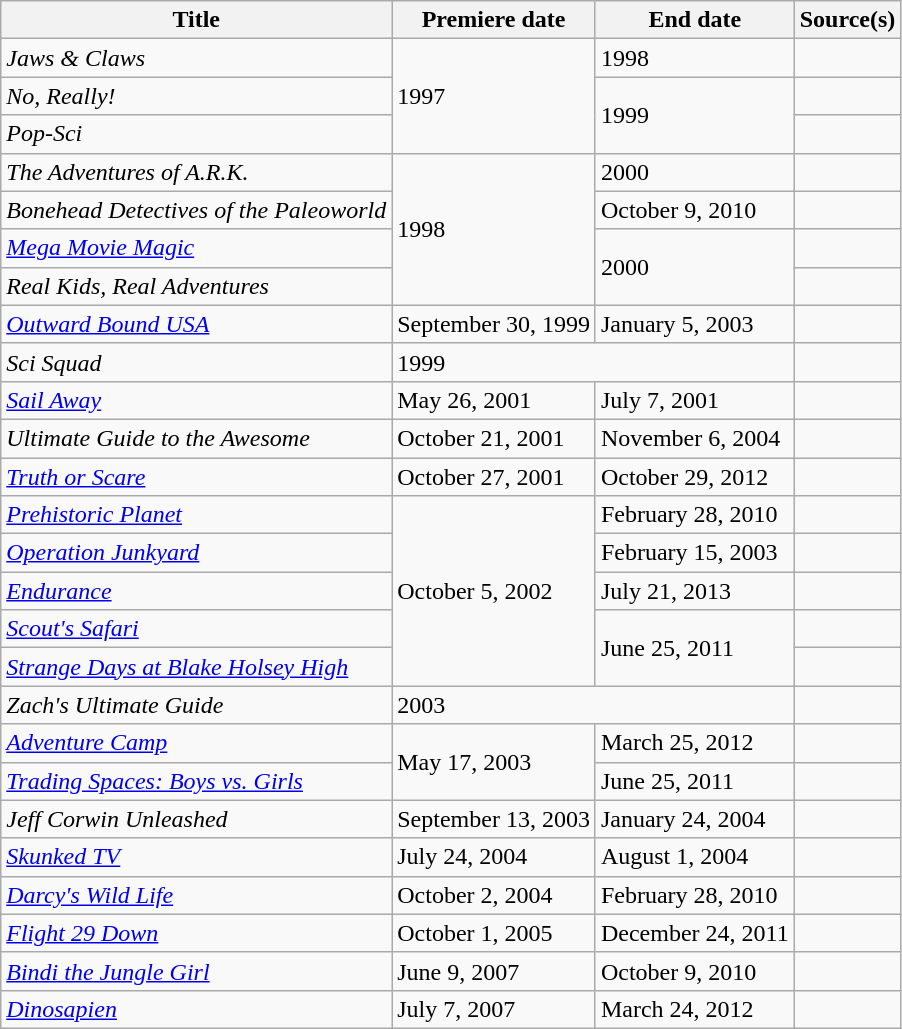<table class="wikitable sortable">
<tr>
<th>Title</th>
<th>Premiere date</th>
<th>End date</th>
<th>Source(s)</th>
</tr>
<tr>
<td><em>Jaws & Claws</em></td>
<td rowspan=3>1997</td>
<td>1998</td>
<td></td>
</tr>
<tr>
<td><em>No, Really!</em></td>
<td rowspan=2>1999</td>
<td></td>
</tr>
<tr>
<td><em>Pop-Sci</em></td>
<td></td>
</tr>
<tr>
<td><em>The Adventures of A.R.K.</em></td>
<td rowspan=4>1998</td>
<td>2000</td>
<td></td>
</tr>
<tr>
<td><em>Bonehead Detectives of the Paleoworld</em></td>
<td>October 9, 2010</td>
<td></td>
</tr>
<tr>
<td><em><a href='#'>Mega Movie Magic</a></em></td>
<td rowspan=2>2000</td>
<td></td>
</tr>
<tr>
<td><em>Real Kids, Real Adventures</em></td>
<td></td>
</tr>
<tr>
<td><em><a href='#'>Outward Bound USA</a></em></td>
<td>September 30, 1999</td>
<td>January 5, 2003</td>
<td></td>
</tr>
<tr>
<td><em>Sci Squad</em></td>
<td colspan=2>1999</td>
<td></td>
</tr>
<tr>
<td><em><a href='#'>Sail Away</a></em></td>
<td>May 26, 2001</td>
<td>July 7, 2001</td>
<td></td>
</tr>
<tr>
<td><em>Ultimate Guide to the Awesome</em></td>
<td>October 21, 2001</td>
<td>November 6, 2004</td>
<td></td>
</tr>
<tr>
<td><em><a href='#'>Truth or Scare</a></em></td>
<td>October 27, 2001</td>
<td>October 29, 2012</td>
<td></td>
</tr>
<tr>
<td><em><a href='#'>Prehistoric Planet</a></em></td>
<td rowspan=5>October 5, 2002</td>
<td>February 28, 2010</td>
<td></td>
</tr>
<tr>
<td><em><a href='#'>Operation Junkyard</a></em></td>
<td>February 15, 2003</td>
<td></td>
</tr>
<tr>
<td><em><a href='#'>Endurance</a></em></td>
<td>July 21, 2013</td>
<td></td>
</tr>
<tr>
<td><em><a href='#'>Scout's Safari</a></em></td>
<td rowspan=2>June 25, 2011</td>
<td></td>
</tr>
<tr>
<td><em><a href='#'>Strange Days at Blake Holsey High</a></em></td>
<td></td>
</tr>
<tr>
<td><em>Zach's Ultimate Guide</em></td>
<td colspan=2>2003</td>
<td></td>
</tr>
<tr>
<td><em><a href='#'>Adventure Camp</a></em></td>
<td rowspan=2>May 17, 2003</td>
<td>March 25, 2012</td>
<td></td>
</tr>
<tr>
<td><em><a href='#'>Trading Spaces: Boys vs. Girls</a></em></td>
<td>June 25, 2011</td>
<td></td>
</tr>
<tr>
<td><em>Jeff Corwin Unleashed</em></td>
<td>September 13, 2003</td>
<td>January 24, 2004</td>
<td></td>
</tr>
<tr>
<td><em><a href='#'>Skunked TV</a></em></td>
<td>July 24, 2004</td>
<td>August 1, 2004</td>
<td></td>
</tr>
<tr>
<td><em><a href='#'>Darcy's Wild Life</a></em></td>
<td>October 2, 2004</td>
<td>February 28, 2010</td>
<td></td>
</tr>
<tr>
<td><em><a href='#'>Flight 29 Down</a></em></td>
<td>October 1, 2005</td>
<td>December 24, 2011</td>
<td></td>
</tr>
<tr>
<td><em><a href='#'>Bindi the Jungle Girl</a></em></td>
<td>June 9, 2007</td>
<td>October 9, 2010</td>
<td></td>
</tr>
<tr>
<td><em><a href='#'>Dinosapien</a></em></td>
<td>July 7, 2007</td>
<td>March 24, 2012</td>
<td></td>
</tr>
</table>
